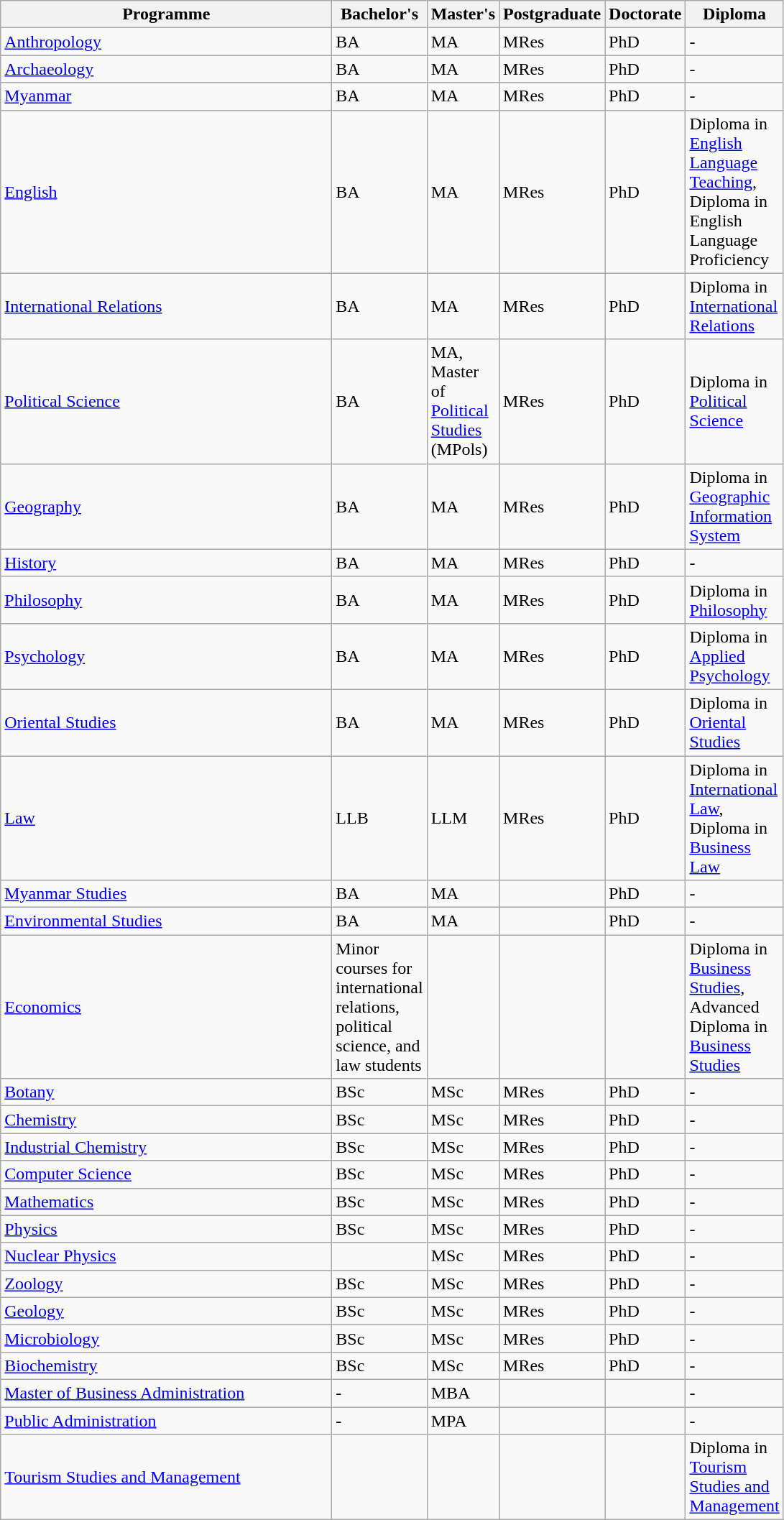<table class="wikitable">
<tr>
<th width="300">Programme</th>
<th width="50">Bachelor's</th>
<th width="50">Master's</th>
<th width="50">Postgraduate</th>
<th width="50">Doctorate</th>
<th width="50">Diploma</th>
</tr>
<tr>
<td><a href='#'>Anthropology</a></td>
<td>BA</td>
<td>MA</td>
<td>MRes</td>
<td>PhD</td>
<td>-</td>
</tr>
<tr>
<td><a href='#'>Archaeology</a></td>
<td>BA</td>
<td>MA</td>
<td>MRes</td>
<td>PhD</td>
<td>-</td>
</tr>
<tr>
<td><a href='#'>Myanmar</a></td>
<td>BA</td>
<td>MA</td>
<td>MRes</td>
<td>PhD</td>
<td>-</td>
</tr>
<tr>
<td><a href='#'>English</a></td>
<td>BA</td>
<td>MA</td>
<td>MRes</td>
<td>PhD</td>
<td>Diploma in <a href='#'>English Language Teaching</a>, Diploma in English Language Proficiency</td>
</tr>
<tr>
<td><a href='#'>International Relations</a></td>
<td>BA</td>
<td>MA</td>
<td>MRes</td>
<td>PhD</td>
<td>Diploma in <a href='#'>International Relations</a></td>
</tr>
<tr>
<td><a href='#'>Political Science</a></td>
<td>BA</td>
<td>MA, Master of <a href='#'>Political Studies</a> (MPols)</td>
<td>MRes</td>
<td>PhD</td>
<td>Diploma in <a href='#'>Political Science</a></td>
</tr>
<tr>
<td><a href='#'>Geography</a></td>
<td>BA</td>
<td>MA</td>
<td>MRes</td>
<td>PhD</td>
<td>Diploma in <a href='#'>Geographic Information System</a></td>
</tr>
<tr>
<td><a href='#'>History</a></td>
<td>BA</td>
<td>MA</td>
<td>MRes</td>
<td>PhD</td>
<td>-</td>
</tr>
<tr>
<td><a href='#'>Philosophy</a></td>
<td>BA</td>
<td>MA</td>
<td>MRes</td>
<td>PhD</td>
<td>Diploma in <a href='#'>Philosophy</a></td>
</tr>
<tr>
<td><a href='#'>Psychology</a></td>
<td>BA</td>
<td>MA</td>
<td>MRes</td>
<td>PhD</td>
<td>Diploma in <a href='#'>Applied Psychology</a></td>
</tr>
<tr>
<td><a href='#'>Oriental Studies</a></td>
<td>BA</td>
<td>MA</td>
<td>MRes</td>
<td>PhD</td>
<td>Diploma in <a href='#'>Oriental Studies</a></td>
</tr>
<tr>
<td><a href='#'>Law</a></td>
<td>LLB</td>
<td>LLM</td>
<td>MRes</td>
<td>PhD</td>
<td>Diploma in <a href='#'>International Law</a>, Diploma in <a href='#'>Business Law</a></td>
</tr>
<tr>
<td><a href='#'>Myanmar Studies</a></td>
<td>BA</td>
<td>MA</td>
<td></td>
<td>PhD</td>
<td>-</td>
</tr>
<tr>
<td><a href='#'>Environmental Studies</a></td>
<td>BA</td>
<td>MA</td>
<td></td>
<td>PhD</td>
<td>-</td>
</tr>
<tr>
<td><a href='#'>Economics</a></td>
<td>Minor courses for international relations, political science, and law students</td>
<td></td>
<td></td>
<td></td>
<td>Diploma in <a href='#'>Business Studies</a>, Advanced Diploma in <a href='#'>Business Studies</a></td>
</tr>
<tr>
<td><a href='#'>Botany</a></td>
<td>BSc</td>
<td>MSc</td>
<td>MRes</td>
<td>PhD</td>
<td>-</td>
</tr>
<tr>
<td><a href='#'>Chemistry</a></td>
<td>BSc</td>
<td>MSc</td>
<td>MRes</td>
<td>PhD</td>
<td>-</td>
</tr>
<tr>
<td><a href='#'>Industrial Chemistry</a></td>
<td>BSc</td>
<td>MSc</td>
<td>MRes</td>
<td>PhD</td>
<td>-</td>
</tr>
<tr>
<td><a href='#'>Computer Science</a></td>
<td>BSc</td>
<td>MSc</td>
<td>MRes</td>
<td>PhD</td>
<td>-</td>
</tr>
<tr>
<td><a href='#'>Mathematics</a></td>
<td>BSc</td>
<td>MSc</td>
<td>MRes</td>
<td>PhD</td>
<td>-</td>
</tr>
<tr>
<td><a href='#'>Physics</a></td>
<td>BSc</td>
<td>MSc</td>
<td>MRes</td>
<td>PhD</td>
<td>-</td>
</tr>
<tr>
<td><a href='#'>Nuclear Physics</a></td>
<td></td>
<td>MSc</td>
<td>MRes</td>
<td>PhD</td>
<td>-</td>
</tr>
<tr>
<td><a href='#'>Zoology</a></td>
<td>BSc</td>
<td>MSc</td>
<td>MRes</td>
<td>PhD</td>
<td>-</td>
</tr>
<tr>
<td><a href='#'>Geology</a></td>
<td>BSc</td>
<td>MSc</td>
<td>MRes</td>
<td>PhD</td>
<td>-</td>
</tr>
<tr>
<td><a href='#'>Microbiology</a></td>
<td>BSc</td>
<td>MSc</td>
<td>MRes</td>
<td>PhD</td>
<td>-</td>
</tr>
<tr>
<td><a href='#'>Biochemistry</a></td>
<td>BSc</td>
<td>MSc</td>
<td>MRes</td>
<td>PhD</td>
<td>-</td>
</tr>
<tr>
<td><a href='#'>Master of Business Administration</a></td>
<td>-</td>
<td>MBA</td>
<td></td>
<td></td>
<td>-</td>
</tr>
<tr>
<td><a href='#'>Public Administration</a></td>
<td>-</td>
<td>MPA</td>
<td></td>
<td></td>
<td>-</td>
</tr>
<tr>
<td><a href='#'>Tourism Studies and Management</a></td>
<td></td>
<td></td>
<td></td>
<td></td>
<td>Diploma in <a href='#'>Tourism Studies and Management</a></td>
</tr>
</table>
